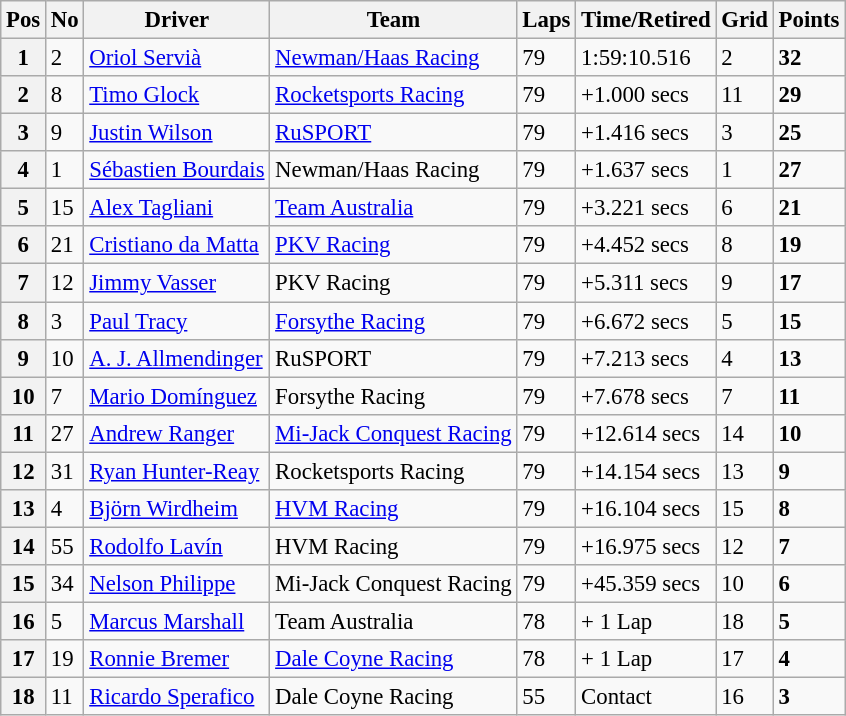<table class="wikitable" style="font-size:95%;">
<tr>
<th>Pos</th>
<th>No</th>
<th>Driver</th>
<th>Team</th>
<th>Laps</th>
<th>Time/Retired</th>
<th>Grid</th>
<th>Points</th>
</tr>
<tr>
<th>1</th>
<td>2</td>
<td> <a href='#'>Oriol Servià</a></td>
<td><a href='#'>Newman/Haas Racing</a></td>
<td>79</td>
<td>1:59:10.516</td>
<td>2</td>
<td><strong>32</strong></td>
</tr>
<tr>
<th>2</th>
<td>8</td>
<td> <a href='#'>Timo Glock</a></td>
<td><a href='#'>Rocketsports Racing</a></td>
<td>79</td>
<td>+1.000 secs</td>
<td>11</td>
<td><strong>29</strong></td>
</tr>
<tr>
<th>3</th>
<td>9</td>
<td> <a href='#'>Justin Wilson</a></td>
<td><a href='#'>RuSPORT</a></td>
<td>79</td>
<td>+1.416 secs</td>
<td>3</td>
<td><strong>25</strong></td>
</tr>
<tr>
<th>4</th>
<td>1</td>
<td> <a href='#'>Sébastien Bourdais</a></td>
<td>Newman/Haas Racing</td>
<td>79</td>
<td>+1.637 secs</td>
<td>1</td>
<td><strong>27</strong></td>
</tr>
<tr>
<th>5</th>
<td>15</td>
<td> <a href='#'>Alex Tagliani</a></td>
<td><a href='#'>Team Australia</a></td>
<td>79</td>
<td>+3.221 secs</td>
<td>6</td>
<td><strong>21</strong></td>
</tr>
<tr>
<th>6</th>
<td>21</td>
<td> <a href='#'>Cristiano da Matta</a></td>
<td><a href='#'>PKV Racing</a></td>
<td>79</td>
<td>+4.452 secs</td>
<td>8</td>
<td><strong>19</strong></td>
</tr>
<tr>
<th>7</th>
<td>12</td>
<td> <a href='#'>Jimmy Vasser</a></td>
<td>PKV Racing</td>
<td>79</td>
<td>+5.311 secs</td>
<td>9</td>
<td><strong>17</strong></td>
</tr>
<tr>
<th>8</th>
<td>3</td>
<td> <a href='#'>Paul Tracy</a></td>
<td><a href='#'>Forsythe Racing</a></td>
<td>79</td>
<td>+6.672 secs</td>
<td>5</td>
<td><strong>15</strong></td>
</tr>
<tr>
<th>9</th>
<td>10</td>
<td> <a href='#'>A. J. Allmendinger</a></td>
<td>RuSPORT</td>
<td>79</td>
<td>+7.213 secs</td>
<td>4</td>
<td><strong>13</strong></td>
</tr>
<tr>
<th>10</th>
<td>7</td>
<td> <a href='#'>Mario Domínguez</a></td>
<td>Forsythe Racing</td>
<td>79</td>
<td>+7.678 secs</td>
<td>7</td>
<td><strong>11</strong></td>
</tr>
<tr>
<th>11</th>
<td>27</td>
<td> <a href='#'>Andrew Ranger</a></td>
<td><a href='#'>Mi-Jack Conquest Racing</a></td>
<td>79</td>
<td>+12.614 secs</td>
<td>14</td>
<td><strong>10</strong></td>
</tr>
<tr>
<th>12</th>
<td>31</td>
<td> <a href='#'>Ryan Hunter-Reay</a></td>
<td>Rocketsports Racing</td>
<td>79</td>
<td>+14.154 secs</td>
<td>13</td>
<td><strong>9</strong></td>
</tr>
<tr>
<th>13</th>
<td>4</td>
<td> <a href='#'>Björn Wirdheim</a></td>
<td><a href='#'>HVM Racing</a></td>
<td>79</td>
<td>+16.104 secs</td>
<td>15</td>
<td><strong>8</strong></td>
</tr>
<tr>
<th>14</th>
<td>55</td>
<td> <a href='#'>Rodolfo Lavín</a></td>
<td>HVM Racing</td>
<td>79</td>
<td>+16.975 secs</td>
<td>12</td>
<td><strong>7</strong></td>
</tr>
<tr>
<th>15</th>
<td>34</td>
<td> <a href='#'>Nelson Philippe</a></td>
<td>Mi-Jack Conquest Racing</td>
<td>79</td>
<td>+45.359 secs</td>
<td>10</td>
<td><strong>6</strong></td>
</tr>
<tr>
<th>16</th>
<td>5</td>
<td> <a href='#'>Marcus Marshall</a></td>
<td>Team Australia</td>
<td>78</td>
<td>+ 1 Lap</td>
<td>18</td>
<td><strong>5</strong></td>
</tr>
<tr>
<th>17</th>
<td>19</td>
<td> <a href='#'>Ronnie Bremer</a></td>
<td><a href='#'>Dale Coyne Racing</a></td>
<td>78</td>
<td>+ 1 Lap</td>
<td>17</td>
<td><strong>4</strong></td>
</tr>
<tr>
<th>18</th>
<td>11</td>
<td> <a href='#'>Ricardo Sperafico</a></td>
<td>Dale Coyne Racing</td>
<td>55</td>
<td>Contact</td>
<td>16</td>
<td><strong>3</strong></td>
</tr>
</table>
